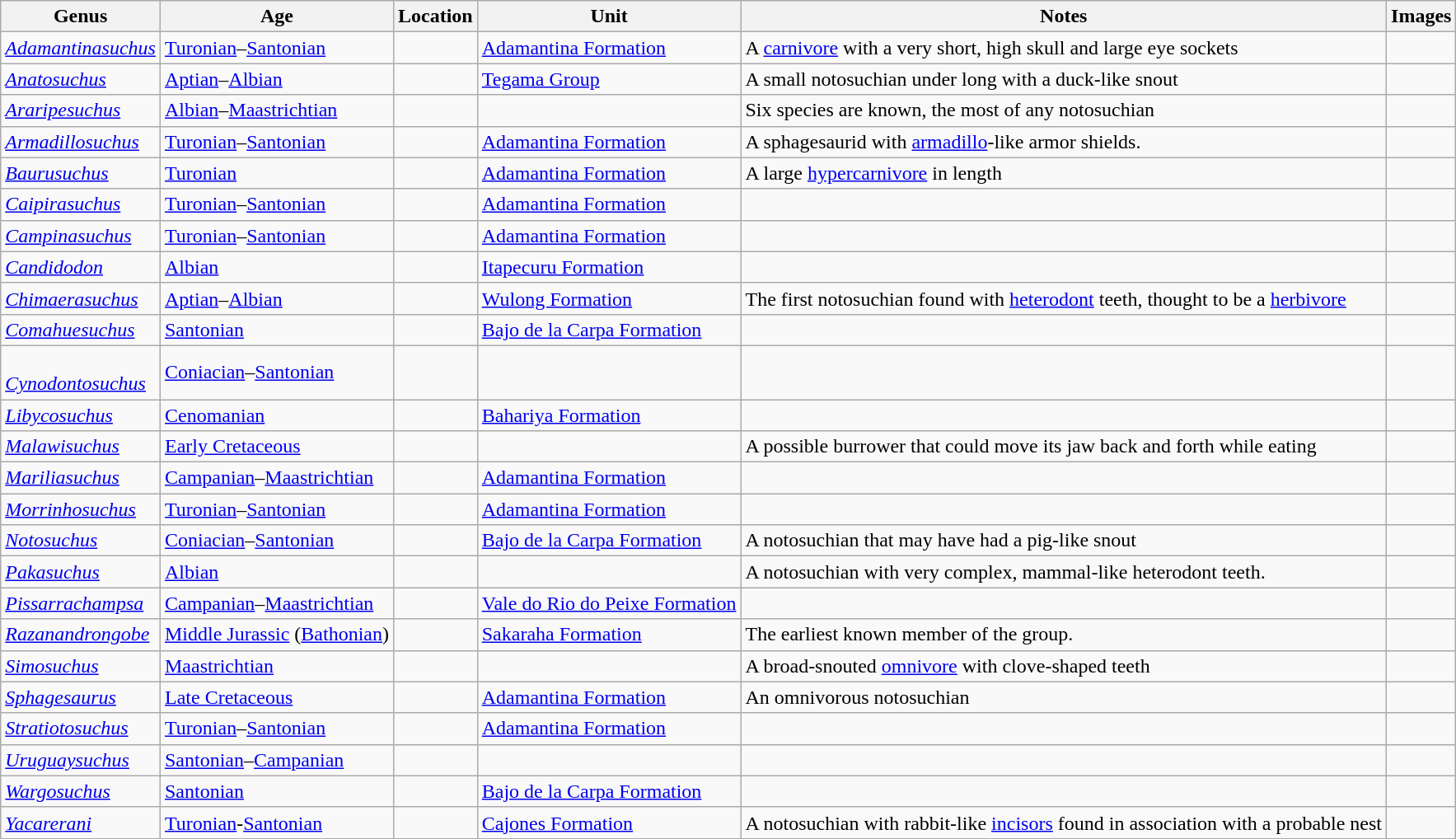<table class="wikitable sortable">
<tr>
<th>Genus</th>
<th>Age</th>
<th>Location</th>
<th>Unit</th>
<th class="unsortable">Notes</th>
<th class="unsortable">Images</th>
</tr>
<tr>
<td><em><a href='#'>Adamantinasuchus</a></em></td>
<td data-sort-value="-93.9 Ma"><a href='#'>Turonian</a>–<a href='#'>Santonian</a></td>
<td></td>
<td><a href='#'>Adamantina Formation</a></td>
<td>A <a href='#'>carnivore</a> with a very short, high skull and large eye sockets</td>
<td></td>
</tr>
<tr>
<td><em><a href='#'>Anatosuchus</a></em></td>
<td data-sort-value="-121.4 Ma"><a href='#'>Aptian</a>–<a href='#'>Albian</a></td>
<td></td>
<td><a href='#'>Tegama Group</a></td>
<td>A small notosuchian under  long with a duck-like snout</td>
<td></td>
</tr>
<tr>
<td><em><a href='#'>Araripesuchus</a></em></td>
<td data-sort-value="-113 Ma"><a href='#'>Albian</a>–<a href='#'>Maastrichtian</a></td>
<td></td>
<td></td>
<td>Six species are known, the most of any notosuchian</td>
<td></td>
</tr>
<tr>
<td><em><a href='#'>Armadillosuchus</a></em></td>
<td data-sort-value="-93.9 Ma"><a href='#'>Turonian</a>–<a href='#'>Santonian</a></td>
<td></td>
<td><a href='#'>Adamantina Formation</a></td>
<td>A sphagesaurid with <a href='#'>armadillo</a>-like armor shields.</td>
<td></td>
</tr>
<tr>
<td><em><a href='#'>Baurusuchus</a></em></td>
<td data-sort-value="-93.9 Ma"><a href='#'>Turonian</a></td>
<td></td>
<td><a href='#'>Adamantina Formation</a></td>
<td>A large <a href='#'>hypercarnivore</a>  in length</td>
<td></td>
</tr>
<tr>
<td><em><a href='#'>Caipirasuchus</a></em></td>
<td data-sort-value="-93.9 Ma"><a href='#'>Turonian</a>–<a href='#'>Santonian</a></td>
<td></td>
<td><a href='#'>Adamantina Formation</a></td>
<td></td>
<td></td>
</tr>
<tr>
<td><em><a href='#'>Campinasuchus</a></em></td>
<td data-sort-value="-93.9 Ma"><a href='#'>Turonian</a>–<a href='#'>Santonian</a></td>
<td></td>
<td><a href='#'>Adamantina Formation</a></td>
<td></td>
<td></td>
</tr>
<tr>
<td><em><a href='#'>Candidodon</a></em></td>
<td data-sort-value="-113 Ma"><a href='#'>Albian</a></td>
<td></td>
<td><a href='#'>Itapecuru Formation</a></td>
<td></td>
<td></td>
</tr>
<tr>
<td><em><a href='#'>Chimaerasuchus</a></em></td>
<td data-sort-value="-121.4 Ma"><a href='#'>Aptian</a>–<a href='#'>Albian</a></td>
<td></td>
<td><a href='#'>Wulong Formation</a></td>
<td>The first notosuchian found with <a href='#'>heterodont</a> teeth, thought to be a <a href='#'>herbivore</a></td>
<td></td>
</tr>
<tr>
<td><em><a href='#'>Comahuesuchus</a></em></td>
<td data-sort-value="-86.3 Ma"><a href='#'>Santonian</a></td>
<td></td>
<td><a href='#'>Bajo de la Carpa Formation</a></td>
<td></td>
<td></td>
</tr>
<tr>
<td><br><em><a href='#'>Cynodontosuchus</a></em></td>
<td data-sort-value="-89.8 Ma"><a href='#'>Coniacian</a>–<a href='#'>Santonian</a></td>
<td></td>
<td></td>
<td></td>
<td></td>
</tr>
<tr>
<td><em><a href='#'>Libycosuchus</a></em></td>
<td data-sort-value="-100.5 Ma"><a href='#'>Cenomanian</a></td>
<td></td>
<td><a href='#'>Bahariya Formation</a></td>
<td></td>
<td></td>
</tr>
<tr>
<td><em><a href='#'>Malawisuchus</a></em></td>
<td data-sort-value="-145 Ma"><a href='#'>Early Cretaceous</a></td>
<td></td>
<td></td>
<td>A possible burrower that could move its jaw back and forth while eating</td>
<td></td>
</tr>
<tr>
<td><em><a href='#'>Mariliasuchus</a></em></td>
<td data-sort-value="-83.6 Ma"><a href='#'>Campanian</a>–<a href='#'>Maastrichtian</a></td>
<td></td>
<td><a href='#'>Adamantina Formation</a></td>
<td></td>
<td></td>
</tr>
<tr>
<td><em><a href='#'>Morrinhosuchus</a></em></td>
<td data-sort-value="-93.9 Ma"><a href='#'>Turonian</a>–<a href='#'>Santonian</a></td>
<td></td>
<td><a href='#'>Adamantina Formation</a></td>
<td></td>
<td></td>
</tr>
<tr>
<td><em><a href='#'>Notosuchus</a></em></td>
<td data-sort-value="-89.8 Ma"><a href='#'>Coniacian</a>–<a href='#'>Santonian</a></td>
<td></td>
<td><a href='#'>Bajo de la Carpa Formation</a></td>
<td>A notosuchian that may have had a pig-like snout</td>
<td></td>
</tr>
<tr>
<td><em><a href='#'>Pakasuchus</a></em></td>
<td data-sort-value="-113 Ma"><a href='#'>Albian</a></td>
<td></td>
<td></td>
<td>A notosuchian with very complex, mammal-like heterodont teeth.</td>
<td></td>
</tr>
<tr>
<td><em><a href='#'>Pissarrachampsa</a></em></td>
<td data-sort-value="-83.6 Ma"><a href='#'>Campanian</a>–<a href='#'>Maastrichtian</a></td>
<td></td>
<td><a href='#'>Vale do Rio do Peixe Formation</a></td>
<td></td>
<td></td>
</tr>
<tr>
<td><em><a href='#'>Razanandrongobe</a></em></td>
<td data-sort-value="-168.2 Ma"><a href='#'>Middle Jurassic</a> (<a href='#'>Bathonian</a>)</td>
<td></td>
<td><a href='#'>Sakaraha Formation</a></td>
<td>The earliest known member of the group.</td>
<td></td>
</tr>
<tr>
<td><em><a href='#'>Simosuchus</a></em></td>
<td data-sort-value="-72.1 Ma"><a href='#'>Maastrichtian</a></td>
<td></td>
<td></td>
<td>A broad-snouted <a href='#'>omnivore</a> with clove-shaped teeth</td>
<td></td>
</tr>
<tr>
<td><em><a href='#'>Sphagesaurus</a></em></td>
<td data-sort-value="-100.5 Ma"><a href='#'>Late Cretaceous</a></td>
<td></td>
<td><a href='#'>Adamantina Formation</a></td>
<td>An omnivorous notosuchian</td>
<td></td>
</tr>
<tr>
<td><em><a href='#'>Stratiotosuchus</a></em></td>
<td data-sort-value="-93.9 Ma"><a href='#'>Turonian</a>–<a href='#'>Santonian</a></td>
<td></td>
<td><a href='#'>Adamantina Formation</a></td>
<td></td>
<td></td>
</tr>
<tr>
<td><em><a href='#'>Uruguaysuchus</a></em></td>
<td data-sort-value="-86.3 Ma"><a href='#'>Santonian</a>–<a href='#'>Campanian</a></td>
<td></td>
<td></td>
<td></td>
<td></td>
</tr>
<tr>
<td><em><a href='#'>Wargosuchus</a></em></td>
<td data-sort-value="-86.3 Ma"><a href='#'>Santonian</a></td>
<td></td>
<td><a href='#'>Bajo de la Carpa Formation</a></td>
<td></td>
<td></td>
</tr>
<tr>
<td><em><a href='#'>Yacarerani</a></em></td>
<td data-sort-value="-93.9 Ma"><a href='#'>Turonian</a>-<a href='#'>Santonian</a></td>
<td></td>
<td><a href='#'>Cajones Formation</a></td>
<td>A notosuchian with rabbit-like <a href='#'>incisors</a> found in association with a probable nest</td>
<td></td>
</tr>
</table>
